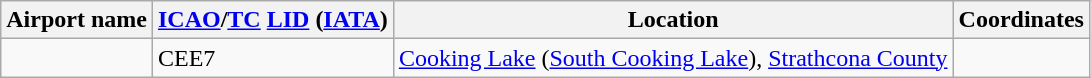<table class="wikitable sortable">
<tr>
<th>Airport name</th>
<th><a href='#'>ICAO</a>/<a href='#'>TC</a> <a href='#'>LID</a> (<a href='#'>IATA</a>)</th>
<th>Location</th>
<th class=unsortable>Coordinates</th>
</tr>
<tr>
<td></td>
<td>CEE7</td>
<td><a href='#'>Cooking Lake</a> (<a href='#'>South Cooking Lake</a>), <a href='#'>Strathcona County</a></td>
<td></td>
</tr>
</table>
